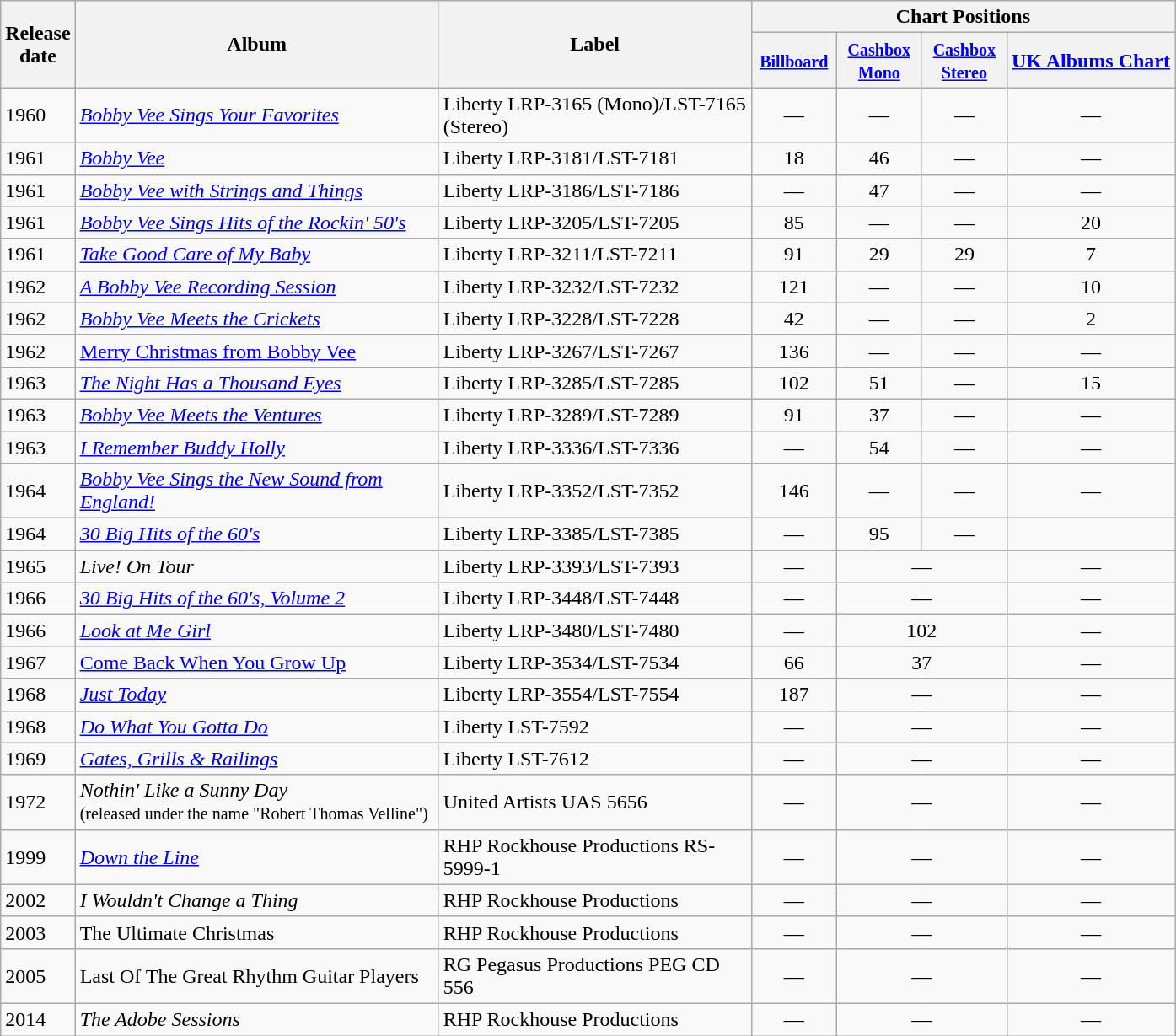<table class="wikitable">
<tr>
<th width="28" rowspan="2" align="center">Release date</th>
<th width="280" rowspan="2" align="center">Album</th>
<th width="240" rowspan="2" align="center">Label</th>
<th colspan="4" align="center">Chart Positions</th>
</tr>
<tr>
<th width="60"><small><a href='#'>Billboard</a></small></th>
<th width="60"><small><a href='#'>Cashbox Mono</a></small></th>
<th width="60"><small><a href='#'>Cashbox Stereo</a></small></th>
<th><a href='#'>UK Albums Chart</a></th>
</tr>
<tr>
<td>1960</td>
<td><em><a href='#'>Bobby Vee Sings Your Favorites</a></em></td>
<td>Liberty LRP-3165 (Mono)/LST-7165 (Stereo)</td>
<td align="center">—</td>
<td align="center">—</td>
<td align="center">—</td>
<td align="center">—</td>
</tr>
<tr>
<td>1961</td>
<td><em><a href='#'>Bobby Vee</a></em></td>
<td>Liberty LRP-3181/LST-7181</td>
<td align="center">18</td>
<td align="center">46</td>
<td align="center">—</td>
<td align="center">—</td>
</tr>
<tr>
<td>1961</td>
<td><em><a href='#'>Bobby Vee with Strings and Things</a></em></td>
<td>Liberty LRP-3186/LST-7186</td>
<td align="center">—</td>
<td align="center">47</td>
<td align="center">—</td>
<td align="center">—</td>
</tr>
<tr>
<td>1961</td>
<td><em><a href='#'>Bobby Vee Sings Hits of the Rockin' 50's</a></em></td>
<td>Liberty LRP-3205/LST-7205</td>
<td align="center">85</td>
<td align="center">—</td>
<td align="center">—</td>
<td align="center">20</td>
</tr>
<tr>
<td>1961</td>
<td><em><a href='#'>Take Good Care of My Baby</a></em></td>
<td>Liberty LRP-3211/LST-7211</td>
<td align="center">91</td>
<td align="center">29</td>
<td align="center">29</td>
<td align="center">7</td>
</tr>
<tr>
<td>1962</td>
<td><em><a href='#'>A Bobby Vee Recording Session</a></em></td>
<td>Liberty LRP-3232/LST-7232</td>
<td align="center">121</td>
<td align="center">—</td>
<td align="center">—</td>
<td align="center">10</td>
</tr>
<tr>
<td>1962</td>
<td><em><a href='#'>Bobby Vee Meets the Crickets</a></em></td>
<td>Liberty LRP-3228/LST-7228</td>
<td align="center">42</td>
<td align="center">—</td>
<td align="center">—</td>
<td align="center">2</td>
</tr>
<tr>
<td>1962</td>
<td><a href='#'>Merry Christmas from Bobby Vee</a></td>
<td>Liberty LRP-3267/LST-7267</td>
<td align="center">136</td>
<td align="center">—</td>
<td align="center">—</td>
<td align="center">—</td>
</tr>
<tr>
<td>1963</td>
<td><em><a href='#'>The Night Has a Thousand Eyes</a></em></td>
<td>Liberty LRP-3285/LST-7285</td>
<td align="center">102</td>
<td align="center">51</td>
<td align="center">—</td>
<td align="center">15</td>
</tr>
<tr>
<td>1963</td>
<td><em><a href='#'>Bobby Vee Meets the Ventures</a></em></td>
<td>Liberty LRP-3289/LST-7289</td>
<td align="center">91</td>
<td align="center">37</td>
<td align="center">—</td>
<td align="center">—</td>
</tr>
<tr>
<td>1963</td>
<td><em><a href='#'>I Remember Buddy Holly</a></em></td>
<td>Liberty LRP-3336/LST-7336</td>
<td align="center">—</td>
<td align="center">54</td>
<td align="center">—</td>
<td align="center">—</td>
</tr>
<tr>
<td>1964</td>
<td><em><a href='#'>Bobby Vee Sings the New Sound from England!</a></em></td>
<td>Liberty LRP-3352/LST-7352</td>
<td align="center">146</td>
<td align="center">—</td>
<td align="center">—</td>
<td align="center">—</td>
</tr>
<tr>
<td>1964</td>
<td><em><a href='#'>30 Big Hits of the 60's</a></em></td>
<td>Liberty LRP-3385/LST-7385</td>
<td align="center">—</td>
<td align="center">95</td>
<td align="center">—</td>
<td></td>
</tr>
<tr>
<td>1965</td>
<td><em>Live! On Tour</em></td>
<td>Liberty LRP-3393/LST-7393</td>
<td align="center">—</td>
<td colspan="2" align="center">—</td>
<td align="center">—</td>
</tr>
<tr>
<td>1966</td>
<td><a href='#'><em>30 Big Hits of the 60's, Volume 2</em></a></td>
<td>Liberty LRP-3448/LST-7448</td>
<td align="center">—</td>
<td colspan="2" align="center">—</td>
<td align="center">—</td>
</tr>
<tr>
<td>1966</td>
<td><em><a href='#'>Look at Me Girl</a></em></td>
<td>Liberty LRP-3480/LST-7480</td>
<td align="center">—</td>
<td colspan="2" align="center">102</td>
<td align="center">—</td>
</tr>
<tr>
<td>1967</td>
<td><a href='#'>Come Back When You Grow Up</a></td>
<td>Liberty LRP-3534/LST-7534</td>
<td align="center">66</td>
<td colspan="2" align="center">37</td>
<td align="center">—</td>
</tr>
<tr>
<td>1968</td>
<td><em><a href='#'>Just Today</a></em></td>
<td>Liberty LRP-3554/LST-7554</td>
<td align="center">187</td>
<td colspan="2" align="center">—</td>
<td align="center">—</td>
</tr>
<tr>
<td>1968</td>
<td><a href='#'><em>Do What You Gotta Do</em></a></td>
<td>Liberty LST-7592</td>
<td align="center">—</td>
<td colspan="2" align="center">—</td>
<td align="center">—</td>
</tr>
<tr>
<td>1969</td>
<td><em><a href='#'>Gates, Grills & Railings</a></em></td>
<td>Liberty LST-7612</td>
<td align="center">—</td>
<td colspan="2" align="center">—</td>
<td align="center">—</td>
</tr>
<tr>
<td>1972</td>
<td><em>Nothin' Like a Sunny Day</em><br><small>(released under the name "Robert Thomas Velline")</small></td>
<td>United Artists UAS 5656</td>
<td align="center">—</td>
<td colspan="2" align="center">—</td>
<td align="center">—</td>
</tr>
<tr>
<td>1999</td>
<td><a href='#'><em>Down the Line</em></a></td>
<td>RHP Rockhouse Productions RS-5999-1</td>
<td align="center">—</td>
<td colspan="2" align="center">—</td>
<td align="center">—</td>
</tr>
<tr>
<td>2002</td>
<td><em>I Wouldn't Change a Thing</em></td>
<td>RHP Rockhouse Productions</td>
<td align="center">—</td>
<td colspan="2" align="center">—</td>
<td align="center">—</td>
</tr>
<tr>
<td>2003</td>
<td>The Ultimate Christmas</td>
<td>RHP Rockhouse Productions</td>
<td align="center">—</td>
<td colspan="2" align="center">—</td>
<td align="center">—</td>
</tr>
<tr>
<td>2005</td>
<td>Last Of The Great Rhythm Guitar Players</td>
<td>RG Pegasus Productions PEG CD 556</td>
<td align="center">—</td>
<td colspan="2" align="center">—</td>
<td align="center">—</td>
</tr>
<tr>
<td>2014</td>
<td><em>The Adobe Sessions</em></td>
<td>RHP Rockhouse Productions</td>
<td align="center">—</td>
<td colspan="2" align="center">—</td>
<td align="center">—</td>
</tr>
</table>
